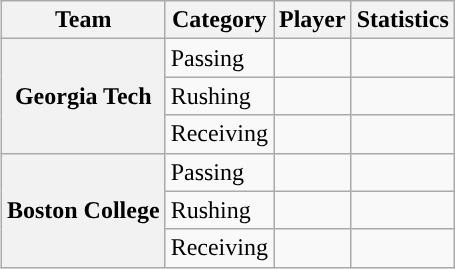<table class="wikitable" style="float:right">
<tr>
<th>Team</th>
<th>Category</th>
<th>Player</th>
<th>Statistics</th>
</tr>
<tr>
<th rowspan=3>Georgia Tech</th>
<td>Passing</td>
<td></td>
<td></td>
</tr>
<tr>
<td>Rushing</td>
<td></td>
<td></td>
</tr>
<tr>
<td>Receiving</td>
<td></td>
<td></td>
</tr>
<tr>
<th rowspan=3>Boston College</th>
<td>Passing</td>
<td></td>
<td></td>
</tr>
<tr>
<td>Rushing</td>
<td></td>
<td></td>
</tr>
<tr>
<td>Receiving</td>
<td></td>
<td></td>
</tr>
</table>
